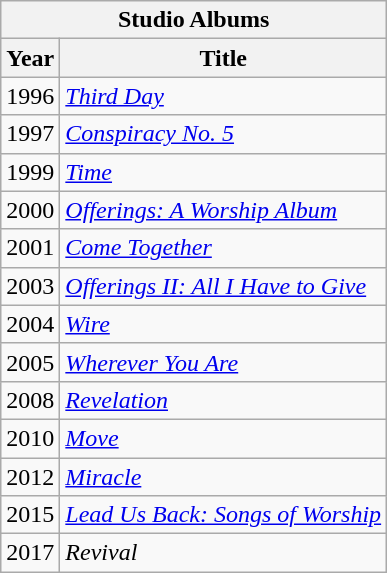<table class="wikitable">
<tr>
<th colspan=2>Studio Albums</th>
</tr>
<tr>
<th>Year</th>
<th>Title</th>
</tr>
<tr>
<td>1996</td>
<td><em><a href='#'>Third Day</a></em></td>
</tr>
<tr>
<td>1997</td>
<td><em><a href='#'>Conspiracy No. 5</a></em></td>
</tr>
<tr>
<td>1999</td>
<td><em><a href='#'>Time</a></em></td>
</tr>
<tr>
<td>2000</td>
<td><em><a href='#'>Offerings: A Worship Album</a></em></td>
</tr>
<tr>
<td>2001</td>
<td><em><a href='#'>Come Together</a></em></td>
</tr>
<tr>
<td>2003</td>
<td><em><a href='#'>Offerings II: All I Have to Give</a></em></td>
</tr>
<tr>
<td>2004</td>
<td><em><a href='#'>Wire</a></em></td>
</tr>
<tr>
<td>2005</td>
<td><em><a href='#'>Wherever You Are</a></em></td>
</tr>
<tr>
<td>2008</td>
<td><em><a href='#'>Revelation</a></em></td>
</tr>
<tr>
<td>2010</td>
<td><em><a href='#'>Move</a></em></td>
</tr>
<tr>
<td>2012</td>
<td><em><a href='#'>Miracle</a></em></td>
</tr>
<tr>
<td>2015</td>
<td><em><a href='#'>Lead Us Back: Songs of Worship</a></em></td>
</tr>
<tr>
<td>2017</td>
<td><em>Revival</em></td>
</tr>
</table>
